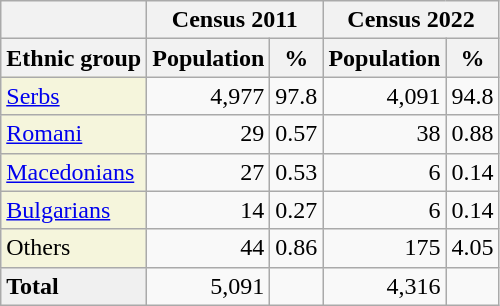<table class="wikitable">
<tr>
<th></th>
<th colspan="2">Census 2011</th>
<th colspan="2">Census 2022</th>
</tr>
<tr>
<th>Ethnic group</th>
<th>Population</th>
<th>%</th>
<th>Population</th>
<th>%</th>
</tr>
<tr>
<td style="background:#F5F5DC;"><a href='#'>Serbs</a></td>
<td align="right">4,977</td>
<td>97.8</td>
<td align="right">4,091</td>
<td>94.8</td>
</tr>
<tr>
<td style="background:#F5F5DC;"><a href='#'>Romani</a></td>
<td align="right">29</td>
<td>0.57</td>
<td align="right">38</td>
<td>0.88</td>
</tr>
<tr>
<td style="background:#F5F5DC;"><a href='#'>Macedonians</a></td>
<td align="right">27</td>
<td>0.53</td>
<td align="right">6</td>
<td>0.14</td>
</tr>
<tr>
<td style="background:#F5F5DC;"><a href='#'>Bulgarians</a></td>
<td align="right">14</td>
<td>0.27</td>
<td align="right">6</td>
<td>0.14</td>
</tr>
<tr>
<td style="background:#F5F5DC;">Others</td>
<td align="right">44</td>
<td>0.86</td>
<td align="right">175</td>
<td>4.05</td>
</tr>
<tr>
<td style="background:#F0F0F0;"><strong>Total</strong></td>
<td align="right">5,091</td>
<td></td>
<td align="right">4,316</td>
<td></td>
</tr>
</table>
